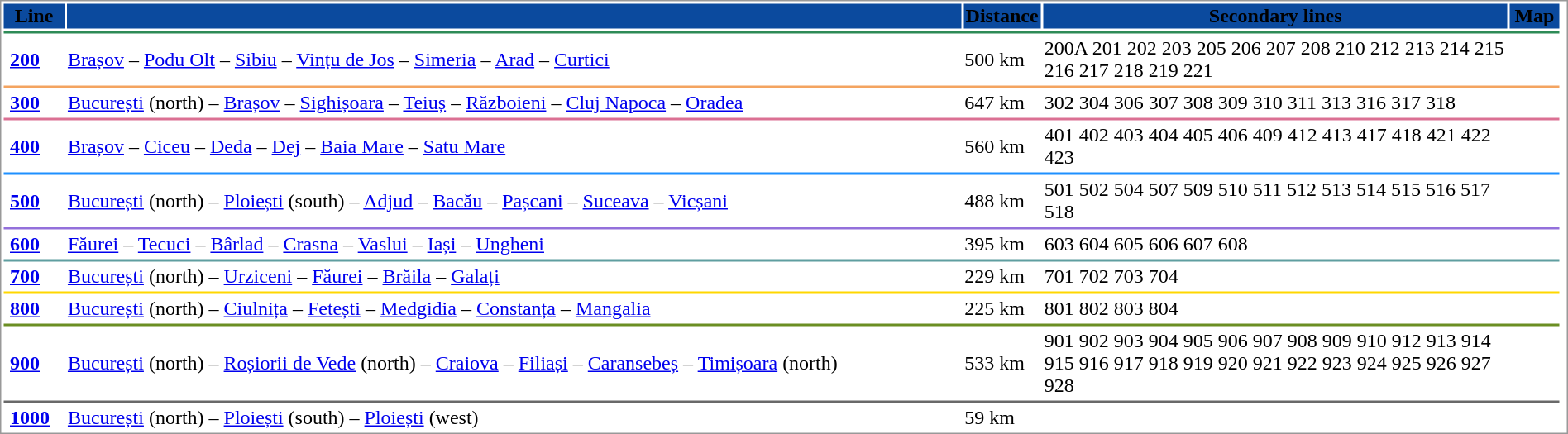<table border=0 style="border: 1px solid #999; background-color:#FFFFFF; text-align:left;">
<tr align="center" bgcolor="#0b4a9e">
<th><span>Line</span></th>
<th !style="width:20%"></th>
<th ! style="width:5%"><span>Distance</span></th>
<th ! style="width:30%"><span>Secondary lines</span></th>
<th><span>Map</span></th>
</tr>
<tr>
<td style="background-color: SeaGreen;" colspan="5"></td>
</tr>
<tr>
<td><div> <strong><a href='#'><span>200</span></a></strong> </div></td>
<td><a href='#'>Brașov</a> – <a href='#'>Podu Olt</a> – <a href='#'>Sibiu</a> – <a href='#'>Vințu de Jos</a> – <a href='#'>Simeria</a> – <a href='#'>Arad</a> – <a href='#'>Curtici</a></td>
<td>500 km</td>
<td>200A 201  202 203 205 206 207 208 210 212 213 214 215 216 217 218 219 221</td>
<td></td>
<td></td>
</tr>
<tr>
<td style="background-color: SandyBrown;" colspan="5"></td>
</tr>
<tr>
<td><div> <strong><a href='#'><span>300</span></a></strong> </div></td>
<td><a href='#'>București</a> (north) – <a href='#'>Brașov</a> – <a href='#'>Sighișoara</a> – <a href='#'>Teiuș</a> – <a href='#'>Războieni</a> – <a href='#'>Cluj Napoca</a> – <a href='#'>Oradea</a></td>
<td>647 km</td>
<td>302 304 306 307 308 309 310 311 313 316 317 318</td>
<td></td>
<td></td>
</tr>
<tr>
<td style="background-color: PaleVioletRed;" colspan="5"></td>
</tr>
<tr>
<td><div> <strong><a href='#'><span>400</span></a></strong> </div></td>
<td><a href='#'>Brașov</a> – <a href='#'>Ciceu</a> – <a href='#'>Deda</a> – <a href='#'>Dej</a> – <a href='#'>Baia Mare</a> – <a href='#'>Satu Mare</a></td>
<td>560 km</td>
<td>401 402 403 404 405 406 409 412 413 417 418 421 422 423</td>
<td></td>
</tr>
<tr>
<td style="background-color: DodgerBlue;" colspan="5"></td>
</tr>
<tr>
<td><div> <strong><a href='#'><span>500</span></a></strong> </div></td>
<td><a href='#'>București</a> (north) – <a href='#'>Ploiești</a> (south) – <a href='#'>Adjud</a> – <a href='#'>Bacău</a> – <a href='#'>Pașcani</a> – <a href='#'>Suceava</a> – <a href='#'>Vicșani</a></td>
<td>488 km</td>
<td>501 502 504 507 509 510 511 512 513 514 515 516 517 518</td>
<td></td>
</tr>
<tr>
<td style="background-color: MediumPurple;" colspan="5"></td>
</tr>
<tr>
<td><div> <strong><a href='#'><span>600</span></a></strong> </div></td>
<td><a href='#'>Făurei</a> – <a href='#'>Tecuci</a> – <a href='#'>Bârlad</a> – <a href='#'>Crasna</a> – <a href='#'>Vaslui</a> – <a href='#'>Iași</a> – <a href='#'>Ungheni</a></td>
<td>395 km</td>
<td>603 604 605 606 607 608</td>
<td></td>
</tr>
<tr>
<td style="background-color: CadetBlue;" colspan="5"></td>
</tr>
<tr>
<td><div> <strong><a href='#'><span>700</span></a></strong> </div></td>
<td><a href='#'>București</a> (north)  – <a href='#'>Urziceni</a> – <a href='#'>Făurei</a> – <a href='#'>Brăila</a> – <a href='#'>Galați</a></td>
<td>229 km</td>
<td>701 702 703 704</td>
<td></td>
</tr>
<tr>
<td style="background-color: Gold;" colspan="5"></td>
</tr>
<tr>
<td><div> <strong><a href='#'><span>800</span></a></strong> </div></td>
<td><a href='#'>București</a> (north) – <a href='#'>Ciulnița</a> – <a href='#'>Fetești</a> – <a href='#'>Medgidia</a> – <a href='#'>Constanța</a> – <a href='#'>Mangalia</a></td>
<td>225 km</td>
<td>801 802 803 804</td>
<td></td>
</tr>
<tr>
<td style="background-color: OliveDrab;" colspan="5"></td>
</tr>
<tr>
<td><div> <strong><a href='#'><span>900</span></a></strong> </div></td>
<td><a href='#'>București</a> (north) – <a href='#'>Roșiorii de Vede</a> (north) – <a href='#'>Craiova</a> – <a href='#'>Filiași</a> – <a href='#'>Caransebeș</a> – <a href='#'>Timișoara</a> (north)</td>
<td>533 km</td>
<td>901 902 903 904 905 906 907 908 909 910 912 913 914 915 916 917 918 919 920 921 922 923 924 925 926 927 928</td>
<td></td>
</tr>
<tr>
<td style="background-color: DimGray;" colspan="5"></td>
</tr>
<tr>
<td><div> <strong><a href='#'><span>1000</span></a></strong> </div></td>
<td><a href='#'>București</a> (north) – <a href='#'>Ploiești</a> (south) – <a href='#'>Ploiești</a> (west)</td>
<td>59 km</td>
<td></td>
<td></td>
</tr>
</table>
